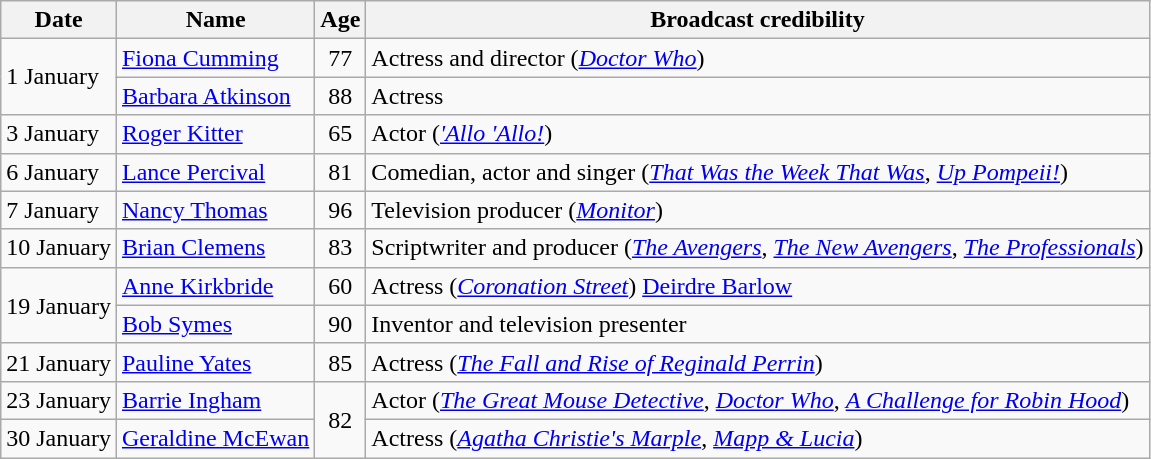<table class="wikitable">
<tr>
<th>Date</th>
<th>Name</th>
<th>Age</th>
<th>Broadcast credibility</th>
</tr>
<tr>
<td rowspan=2>1 January</td>
<td><a href='#'>Fiona Cumming</a></td>
<td align=center>77</td>
<td>Actress and director (<em><a href='#'>Doctor Who</a></em>)</td>
</tr>
<tr>
<td><a href='#'>Barbara Atkinson</a></td>
<td align=center>88</td>
<td>Actress</td>
</tr>
<tr>
<td>3 January</td>
<td><a href='#'>Roger Kitter</a></td>
<td align=center>65</td>
<td>Actor (<em><a href='#'>'Allo 'Allo!</a></em>)</td>
</tr>
<tr>
<td>6 January</td>
<td><a href='#'>Lance Percival</a></td>
<td align=center>81</td>
<td>Comedian, actor and singer (<em><a href='#'>That Was the Week That Was</a></em>, <em><a href='#'>Up Pompeii!</a></em>)</td>
</tr>
<tr>
<td>7 January</td>
<td><a href='#'>Nancy Thomas</a></td>
<td align=center>96</td>
<td>Television producer (<em><a href='#'>Monitor</a></em>)</td>
</tr>
<tr>
<td>10 January</td>
<td><a href='#'>Brian Clemens</a></td>
<td align=center>83</td>
<td>Scriptwriter and producer (<em><a href='#'>The Avengers</a></em>, <em><a href='#'>The New Avengers</a></em>, <em><a href='#'>The Professionals</a></em>)</td>
</tr>
<tr>
<td rowspan=2>19 January</td>
<td><a href='#'>Anne Kirkbride</a></td>
<td align=center>60</td>
<td>Actress (<em><a href='#'>Coronation Street</a></em>) <a href='#'>Deirdre Barlow</a></td>
</tr>
<tr>
<td><a href='#'>Bob Symes</a></td>
<td align=center>90</td>
<td>Inventor and television presenter</td>
</tr>
<tr>
<td>21 January</td>
<td><a href='#'>Pauline Yates</a></td>
<td align=center>85</td>
<td>Actress (<em><a href='#'>The Fall and Rise of Reginald Perrin</a></em>)</td>
</tr>
<tr>
<td>23 January</td>
<td><a href='#'>Barrie Ingham</a></td>
<td style="text-align:center;" rowspan="2">82</td>
<td>Actor (<em><a href='#'>The Great Mouse Detective</a></em>, <em><a href='#'>Doctor Who</a></em>, <em><a href='#'>A Challenge for Robin Hood</a></em>)</td>
</tr>
<tr>
<td>30 January</td>
<td><a href='#'>Geraldine McEwan</a></td>
<td>Actress (<em><a href='#'>Agatha Christie's Marple</a></em>, <em><a href='#'>Mapp & Lucia</a></em>)</td>
</tr>
</table>
